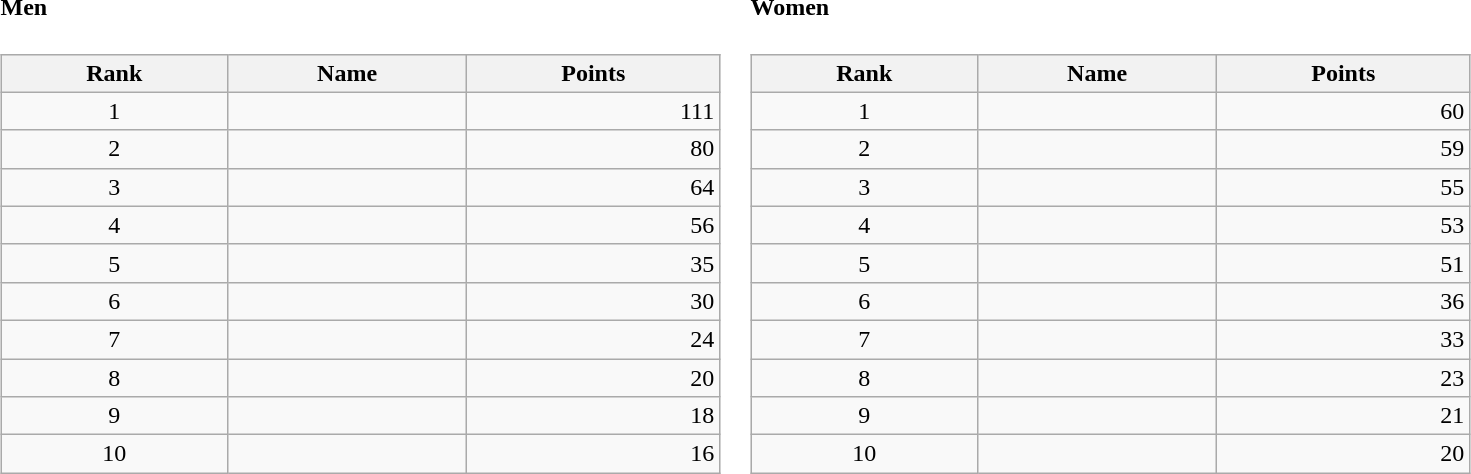<table border="0">
<tr>
<td valign="top"><br><h4>Men</h4><table class="wikitable" style="width:30em; margin-bottom:0">
<tr>
<th>Rank</th>
<th>Name</th>
<th>Points</th>
</tr>
<tr>
<td style="text-align:center;">1</td>
<td></td>
<td align="right">111</td>
</tr>
<tr>
<td style="text-align:center;">2</td>
<td></td>
<td align="right">80</td>
</tr>
<tr>
<td style="text-align:center;">3</td>
<td></td>
<td align="right">64</td>
</tr>
<tr>
<td style="text-align:center;">4</td>
<td></td>
<td align="right">56</td>
</tr>
<tr>
<td style="text-align:center;">5</td>
<td></td>
<td align="right">35</td>
</tr>
<tr>
<td style="text-align:center;">6</td>
<td></td>
<td align="right">30</td>
</tr>
<tr>
<td style="text-align:center;">7</td>
<td></td>
<td align="right">24</td>
</tr>
<tr>
<td style="text-align:center;">8</td>
<td></td>
<td align="right">20</td>
</tr>
<tr>
<td style="text-align:center;">9</td>
<td></td>
<td align="right">18</td>
</tr>
<tr>
<td style="text-align:center;">10</td>
<td></td>
<td align="right">16</td>
</tr>
</table>
</td>
<td valign="top"><br><h4>Women</h4><table class="wikitable" style="width:30em; margin-bottom:0">
<tr>
<th>Rank</th>
<th>Name</th>
<th>Points</th>
</tr>
<tr>
<td style="text-align:center;">1</td>
<td></td>
<td align="right">60</td>
</tr>
<tr>
<td style="text-align:center;">2</td>
<td></td>
<td align="right">59</td>
</tr>
<tr>
<td style="text-align:center;">3</td>
<td></td>
<td align="right">55</td>
</tr>
<tr>
<td style="text-align:center;">4</td>
<td></td>
<td align="right">53</td>
</tr>
<tr>
<td style="text-align:center;">5</td>
<td></td>
<td align="right">51</td>
</tr>
<tr>
<td style="text-align:center;">6</td>
<td></td>
<td align="right">36</td>
</tr>
<tr>
<td style="text-align:center;">7</td>
<td></td>
<td align="right">33</td>
</tr>
<tr>
<td style="text-align:center;">8</td>
<td></td>
<td align="right">23</td>
</tr>
<tr>
<td style="text-align:center;">9</td>
<td></td>
<td align="right">21</td>
</tr>
<tr>
<td style="text-align:center;">10</td>
<td></td>
<td align="right">20</td>
</tr>
</table>
</td>
</tr>
</table>
